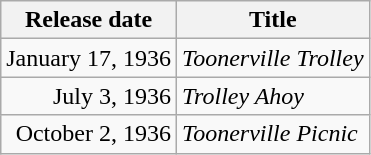<table class="wikitable sortable">
<tr>
<th>Release date</th>
<th>Title</th>
</tr>
<tr>
<td style="text-align:right;">January 17, 1936</td>
<td><em>Toonerville Trolley</em></td>
</tr>
<tr>
<td style="text-align:right;">July 3, 1936</td>
<td><em>Trolley Ahoy</em></td>
</tr>
<tr>
<td style="text-align:right;">October 2, 1936</td>
<td><em>Toonerville Picnic</em></td>
</tr>
</table>
